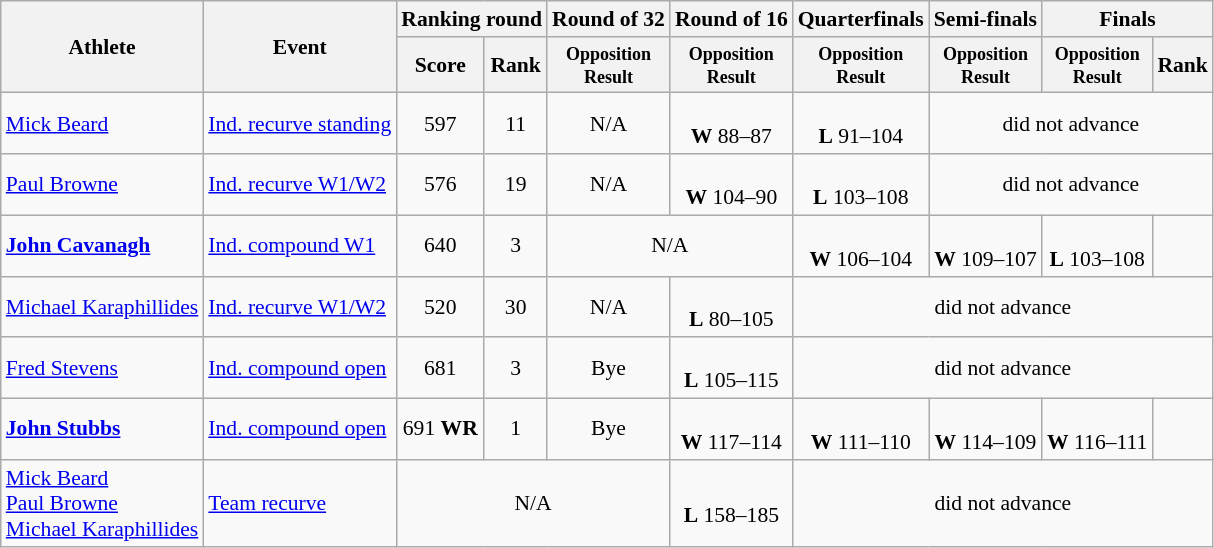<table class=wikitable style="font-size:90%">
<tr>
<th rowspan="2">Athlete</th>
<th rowspan="2">Event</th>
<th colspan="2">Ranking round</th>
<th>Round of 32</th>
<th>Round of 16</th>
<th>Quarterfinals</th>
<th>Semi-finals</th>
<th colspan="2">Finals</th>
</tr>
<tr>
<th>Score</th>
<th>Rank</th>
<th style="line-height:1em"><small>Opposition<br>Result</small></th>
<th style="line-height:1em"><small>Opposition<br>Result</small></th>
<th style="line-height:1em"><small>Opposition<br>Result</small></th>
<th style="line-height:1em"><small>Opposition<br>Result</small></th>
<th style="line-height:1em"><small>Opposition<br>Result</small></th>
<th>Rank</th>
</tr>
<tr>
<td><a href='#'>Mick Beard</a></td>
<td><a href='#'>Ind. recurve standing</a></td>
<td align="center">597</td>
<td align="center">11</td>
<td align="center">N/A</td>
<td align="center"><br> <strong>W</strong> 88–87</td>
<td align="center"><br> <strong>L</strong> 91–104</td>
<td align="center" colspan="3">did not advance</td>
</tr>
<tr>
<td><a href='#'>Paul Browne</a></td>
<td><a href='#'>Ind. recurve W1/W2</a></td>
<td align="center">576</td>
<td align="center">19</td>
<td align="center">N/A</td>
<td align="center"><br> <strong>W</strong> 104–90</td>
<td align="center"><br> <strong>L</strong> 103–108</td>
<td align="center" colspan="3">did not advance</td>
</tr>
<tr>
<td><strong><a href='#'>John Cavanagh</a></strong></td>
<td><a href='#'>Ind. compound W1</a></td>
<td align="center">640</td>
<td align="center">3</td>
<td align="center" colspan="2">N/A</td>
<td align="center"><br> <strong>W</strong> 106–104</td>
<td align="center"><br> <strong>W</strong> 109–107</td>
<td align="center"><br> <strong>L</strong> 103–108</td>
<td align="center"></td>
</tr>
<tr>
<td><a href='#'>Michael Karaphillides</a></td>
<td><a href='#'>Ind. recurve W1/W2</a></td>
<td align="center">520</td>
<td align="center">30</td>
<td align="center">N/A</td>
<td align="center"><br><strong>L</strong> 80–105</td>
<td align="center" colspan="4">did not advance</td>
</tr>
<tr>
<td><a href='#'>Fred Stevens</a></td>
<td><a href='#'>Ind. compound open</a></td>
<td align="center">681</td>
<td align="center">3</td>
<td align="center">Bye</td>
<td align="center"><br> <strong>L</strong> 105–115</td>
<td align="center" colspan="4">did not advance</td>
</tr>
<tr>
<td><strong><a href='#'>John Stubbs</a></strong></td>
<td><a href='#'>Ind. compound open</a></td>
<td align="center">691 <strong>WR</strong></td>
<td align="center">1</td>
<td align="center">Bye</td>
<td align="center"><br> <strong>W</strong> 117–114</td>
<td align="center"><br> <strong>W</strong> 111–110</td>
<td align="center"><br> <strong>W</strong> 114–109</td>
<td align="center"> <br> <strong>W</strong> 116–111</td>
<td align="center"></td>
</tr>
<tr>
<td><a href='#'>Mick Beard</a><br><a href='#'>Paul Browne</a><br><a href='#'>Michael Karaphillides</a></td>
<td><a href='#'>Team recurve</a></td>
<td align="center" colspan="3">N/A</td>
<td align="center"><br> <strong>L</strong> 158–185</td>
<td align="center" colspan="4">did not advance</td>
</tr>
</table>
